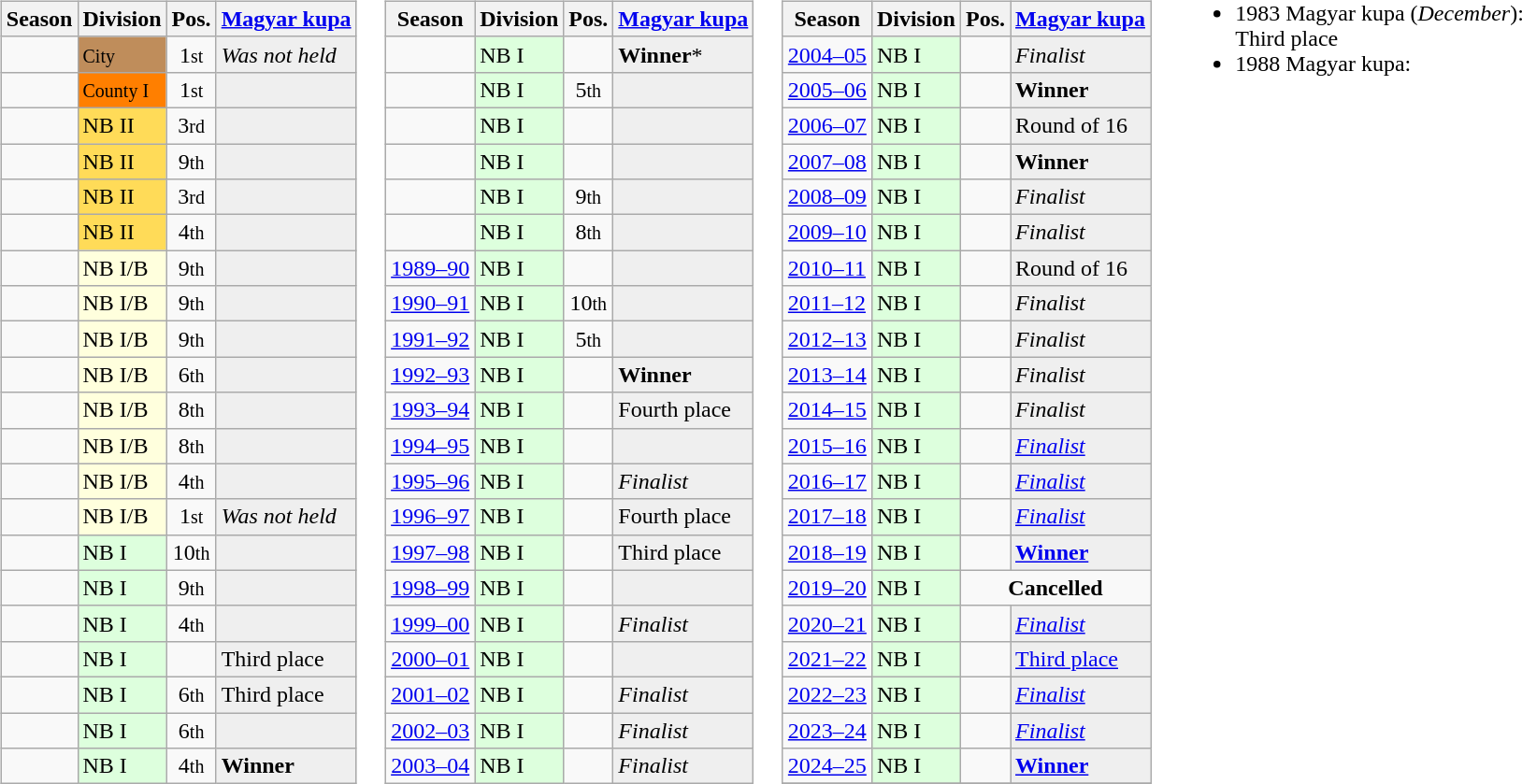<table>
<tr>
<td valign="top"><br><table class="wikitable text-align:center">
<tr>
<th>Season</th>
<th>Division</th>
<th>Pos.</th>
<th><a href='#'>Magyar kupa</a></th>
</tr>
<tr>
<td></td>
<td bgcolor=#bf8d5b><small>City</small> </td>
<td align=center>1<small>st</small></td>
<td style="background:#efefef;"><em>Was not held</em></td>
</tr>
<tr>
<td></td>
<td bgcolor=#ff7f00><small>County I</small> </td>
<td align=center>1<small>st</small></td>
<td style="background:#efefef;"></td>
</tr>
<tr>
<td></td>
<td bgcolor=#ffdb58>NB II</td>
<td align=center>3<small>rd</small></td>
<td style="background:#efefef;"></td>
</tr>
<tr>
<td></td>
<td bgcolor=#ffdb58>NB II</td>
<td align=center>9<small>th</small></td>
<td style="background:#efefef;"></td>
</tr>
<tr>
<td></td>
<td bgcolor=#ffdb58>NB II</td>
<td align=center>3<small>rd</small></td>
<td style="background:#efefef;"></td>
</tr>
<tr>
<td></td>
<td bgcolor=#ffdb58>NB II </td>
<td align=center>4<small>th</small></td>
<td style="background:#efefef;"></td>
</tr>
<tr>
<td></td>
<td bgcolor=#ffffdd>NB I/B</td>
<td align=center>9<small>th</small></td>
<td style="background:#efefef;"></td>
</tr>
<tr>
<td></td>
<td bgcolor=#ffffdd>NB I/B</td>
<td align=center>9<small>th</small></td>
<td style="background:#efefef;"></td>
</tr>
<tr>
<td></td>
<td bgcolor=#ffffdd>NB I/B</td>
<td align=center>9<small>th</small></td>
<td style="background:#efefef;"></td>
</tr>
<tr>
<td></td>
<td bgcolor=#ffffdd>NB I/B</td>
<td align=center>6<small>th</small></td>
<td style="background:#efefef;"></td>
</tr>
<tr>
<td></td>
<td bgcolor=#ffffdd>NB I/B</td>
<td align=center>8<small>th</small></td>
<td style="background:#efefef;"></td>
</tr>
<tr>
<td></td>
<td bgcolor=#ffffdd>NB I/B</td>
<td align=center>8<small>th</small></td>
<td style="background:#efefef;"></td>
</tr>
<tr>
<td></td>
<td bgcolor=#ffffdd>NB I/B</td>
<td align=center>4<small>th</small></td>
<td style="background:#efefef;"></td>
</tr>
<tr>
<td></td>
<td bgcolor=#ffffdd>NB I/B </td>
<td align=center>1<small>st</small></td>
<td style="background:#efefef;"><em>Was not held</em></td>
</tr>
<tr>
<td></td>
<td bgcolor=#ddffdd>NB I</td>
<td align=center>10<small>th</small></td>
<td style="background:#efefef;"></td>
</tr>
<tr>
<td></td>
<td bgcolor=#ddffdd>NB I</td>
<td align=center>9<small>th</small></td>
<td style="background:#efefef;"></td>
</tr>
<tr>
<td></td>
<td bgcolor=#ddffdd>NB I</td>
<td align=center>4<small>th</small></td>
<td style="background:#efefef;"></td>
</tr>
<tr>
<td></td>
<td bgcolor=#ddffdd>NB I</td>
<td align=center></td>
<td style="background:#efefef;"> Third place</td>
</tr>
<tr>
<td></td>
<td bgcolor=#ddffdd>NB I</td>
<td align=center>6<small>th</small></td>
<td style="background:#efefef;"> Third place</td>
</tr>
<tr>
<td></td>
<td bgcolor=#ddffdd>NB I</td>
<td align=center>6<small>th</small></td>
<td style="background:#efefef;"></td>
</tr>
<tr>
<td></td>
<td bgcolor=#ddffdd>NB I</td>
<td align=center>4<small>th</small></td>
<td style="background:#efefef;"> <strong>Winner</strong></td>
</tr>
</table>
</td>
<td valign="top"><br><table class="wikitable text-align:center">
<tr>
<th>Season</th>
<th>Division</th>
<th>Pos.</th>
<th><a href='#'>Magyar kupa</a></th>
</tr>
<tr>
<td></td>
<td bgcolor=#ddffdd>NB I</td>
<td align=center></td>
<td style="background:#efefef;"> <strong>Winner</strong>*</td>
</tr>
<tr>
<td></td>
<td bgcolor=#ddffdd>NB I</td>
<td align=center>5<small>th</small></td>
<td style="background:#efefef;"></td>
</tr>
<tr>
<td></td>
<td bgcolor=#ddffdd>NB I</td>
<td align=center></td>
<td style="background:#efefef;"></td>
</tr>
<tr>
<td></td>
<td bgcolor=#ddffdd>NB I</td>
<td align=center></td>
<td style="background:#efefef;"></td>
</tr>
<tr>
<td></td>
<td bgcolor=#ddffdd>NB I</td>
<td align=center>9<small>th</small></td>
<td style="background:#efefef;"></td>
</tr>
<tr>
<td></td>
<td bgcolor=#ddffdd>NB I</td>
<td align=center>8<small>th</small></td>
<td style="background:#efefef;"></td>
</tr>
<tr>
<td><a href='#'>1989–90</a></td>
<td bgcolor=#ddffdd>NB I</td>
<td align=center></td>
<td style="background:#efefef;"></td>
</tr>
<tr>
<td><a href='#'>1990–91</a></td>
<td bgcolor=#ddffdd>NB I</td>
<td align=center>10<small>th</small></td>
<td style="background:#efefef;"></td>
</tr>
<tr>
<td><a href='#'>1991–92</a></td>
<td bgcolor=#ddffdd>NB I</td>
<td align=center>5<small>th</small></td>
<td style="background:#efefef;"></td>
</tr>
<tr>
<td><a href='#'>1992–93</a></td>
<td bgcolor=#ddffdd>NB I</td>
<td align=center></td>
<td style="background:#efefef;"> <strong>Winner</strong></td>
</tr>
<tr>
<td><a href='#'>1993–94</a></td>
<td bgcolor=#ddffdd>NB I</td>
<td align=center></td>
<td style="background:#efefef;">Fourth place</td>
</tr>
<tr>
<td><a href='#'>1994–95</a></td>
<td bgcolor=#ddffdd>NB I</td>
<td align=center></td>
<td style="background:#efefef;"></td>
</tr>
<tr>
<td><a href='#'>1995–96</a></td>
<td bgcolor=#ddffdd>NB I</td>
<td align=center></td>
<td style="background:#efefef;"> <em>Finalist</em></td>
</tr>
<tr>
<td><a href='#'>1996–97</a></td>
<td bgcolor=#ddffdd>NB I</td>
<td align=center></td>
<td style="background:#efefef;">Fourth place</td>
</tr>
<tr>
<td><a href='#'>1997–98</a></td>
<td bgcolor=#ddffdd>NB I</td>
<td align=center></td>
<td style="background:#efefef;"> Third place</td>
</tr>
<tr>
<td><a href='#'>1998–99</a></td>
<td bgcolor=#ddffdd>NB I</td>
<td align=center></td>
<td style="background:#efefef;"></td>
</tr>
<tr>
<td><a href='#'>1999–00</a></td>
<td bgcolor=#ddffdd>NB I</td>
<td align=center></td>
<td style="background:#efefef;"> <em>Finalist</em></td>
</tr>
<tr>
<td><a href='#'>2000–01</a></td>
<td bgcolor=#ddffdd>NB I</td>
<td align=center></td>
<td style="background:#efefef;"></td>
</tr>
<tr>
<td><a href='#'>2001–02</a></td>
<td bgcolor=#ddffdd>NB I</td>
<td align=center></td>
<td style="background:#efefef;"> <em>Finalist</em></td>
</tr>
<tr>
<td><a href='#'>2002–03</a></td>
<td bgcolor=#ddffdd>NB I</td>
<td align=center></td>
<td style="background:#efefef;"> <em>Finalist</em></td>
</tr>
<tr>
<td><a href='#'>2003–04</a></td>
<td bgcolor=#ddffdd>NB I</td>
<td align=center></td>
<td style="background:#efefef;"> <em>Finalist</em></td>
</tr>
</table>
</td>
<td valign="top"><br><table class="wikitable text-align:center">
<tr>
<th>Season</th>
<th>Division</th>
<th>Pos.</th>
<th><a href='#'>Magyar kupa</a></th>
</tr>
<tr>
<td><a href='#'>2004–05</a></td>
<td bgcolor=#ddffdd>NB I</td>
<td align=center></td>
<td style="background:#efefef;"> <em>Finalist</em></td>
</tr>
<tr>
<td><a href='#'>2005–06</a></td>
<td bgcolor=#ddffdd>NB I</td>
<td align=center></td>
<td style="background:#efefef;"> <strong>Winner</strong></td>
</tr>
<tr>
<td><a href='#'>2006–07</a></td>
<td bgcolor=#ddffdd>NB I</td>
<td align=center></td>
<td style="background:#efefef;">Round of 16</td>
</tr>
<tr>
<td><a href='#'>2007–08</a></td>
<td bgcolor=#ddffdd>NB I</td>
<td align=center></td>
<td style="background:#efefef;"> <strong>Winner</strong></td>
</tr>
<tr>
<td><a href='#'>2008–09</a></td>
<td bgcolor=#ddffdd>NB I</td>
<td align=center></td>
<td style="background:#efefef;"> <em>Finalist</em></td>
</tr>
<tr>
<td><a href='#'>2009–10</a></td>
<td bgcolor=#ddffdd>NB I</td>
<td align=center></td>
<td style="background:#efefef;"> <em>Finalist</em></td>
</tr>
<tr>
<td><a href='#'>2010–11</a></td>
<td bgcolor=#ddffdd>NB I</td>
<td align=center></td>
<td style="background:#efefef;">Round of 16</td>
</tr>
<tr>
<td><a href='#'>2011–12</a></td>
<td bgcolor=#ddffdd>NB I</td>
<td align=center></td>
<td style="background:#efefef;"> <em>Finalist</em></td>
</tr>
<tr>
<td><a href='#'>2012–13</a></td>
<td bgcolor=#ddffdd>NB I</td>
<td align=center></td>
<td style="background:#efefef;"> <em>Finalist</em></td>
</tr>
<tr>
<td><a href='#'>2013–14</a></td>
<td bgcolor=#ddffdd>NB I</td>
<td align=center></td>
<td style="background:#efefef;"> <em>Finalist</em></td>
</tr>
<tr>
<td><a href='#'>2014–15</a></td>
<td bgcolor=#ddffdd>NB I</td>
<td align=center></td>
<td style="background:#efefef;"> <em>Finalist</em></td>
</tr>
<tr>
<td><a href='#'>2015–16</a></td>
<td bgcolor=#ddffdd>NB I</td>
<td align=center></td>
<td style="background:#efefef;"> <em><a href='#'>Finalist</a></em></td>
</tr>
<tr>
<td><a href='#'>2016–17</a></td>
<td bgcolor=#ddffdd>NB I</td>
<td align=center></td>
<td style="background:#efefef;"> <em><a href='#'>Finalist</a></em></td>
</tr>
<tr>
<td><a href='#'>2017–18</a></td>
<td bgcolor=#ddffdd>NB I</td>
<td align=center></td>
<td style="background:#efefef;"> <em><a href='#'>Finalist</a></em></td>
</tr>
<tr>
<td><a href='#'>2018–19</a></td>
<td bgcolor=#ddffdd>NB I</td>
<td align=center></td>
<td style="background:#efefef;"> <strong><a href='#'>Winner</a></strong></td>
</tr>
<tr>
<td><a href='#'>2019–20</a></td>
<td bgcolor=#ddffdd>NB I</td>
<td colspan=2 align=center><strong>Cancelled</strong></td>
</tr>
<tr>
<td><a href='#'>2020–21</a></td>
<td bgcolor=#ddffdd>NB I</td>
<td align=center></td>
<td style="background:#efefef;"> <em><a href='#'>Finalist</a></em></td>
</tr>
<tr>
<td><a href='#'>2021–22</a></td>
<td bgcolor=#ddffdd>NB I</td>
<td align=center></td>
<td style="background:#efefef;"> <a href='#'>Third place</a></td>
</tr>
<tr>
<td><a href='#'>2022–23</a></td>
<td bgcolor=#ddffdd>NB I</td>
<td align=center></td>
<td style="background:#efefef;"> <em><a href='#'>Finalist</a></em></td>
</tr>
<tr>
<td><a href='#'>2023–24</a></td>
<td bgcolor=#ddffdd>NB I</td>
<td align=center></td>
<td style="background:#efefef;"> <em><a href='#'>Finalist</a></em></td>
</tr>
<tr>
<td><a href='#'>2024–25</a></td>
<td bgcolor=#ddffdd>NB I</td>
<td align=center></td>
<td style="background:#efefef;"> <strong><a href='#'>Winner</a></strong></td>
</tr>
<tr>
</tr>
</table>
</td>
<td valign="top"><br><ul><li>1983 Magyar kupa (<em>December</em>):<br> Third place</li><li>1988 Magyar kupa:</li></ul></td>
</tr>
</table>
